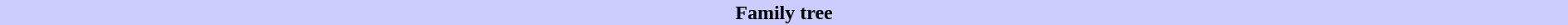<table class="toccolours collapsible collapsed" width=100% align="center">
<tr>
<th style="background:#ccccff;">Family tree</th>
</tr>
<tr>
<td><br></td>
</tr>
</table>
